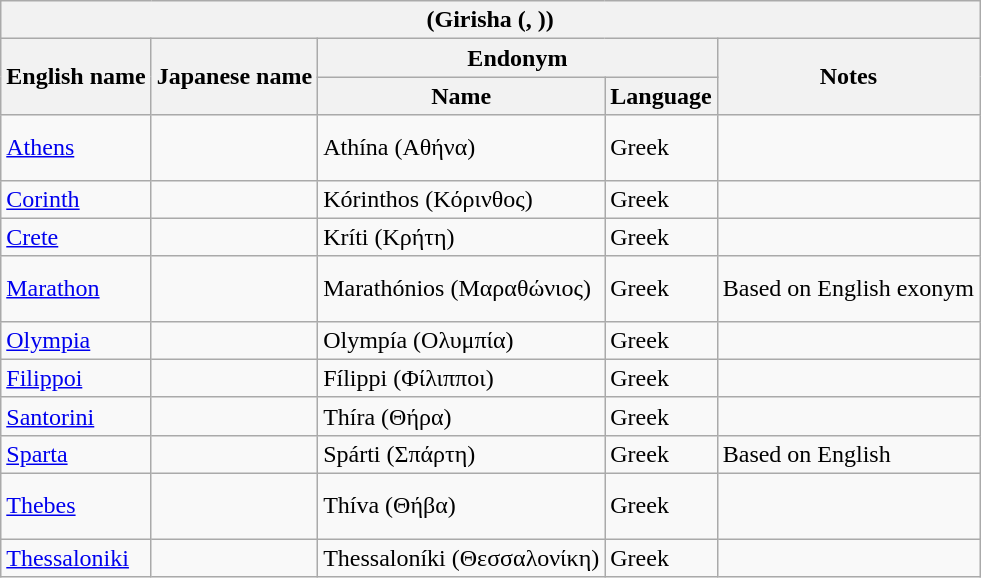<table class="wikitable sortable">
<tr>
<th colspan="5"> (Girisha (, ))</th>
</tr>
<tr>
<th rowspan="2">English name</th>
<th rowspan="2">Japanese name</th>
<th colspan="2">Endonym</th>
<th rowspan="2">Notes</th>
</tr>
<tr>
<th>Name</th>
<th>Language</th>
</tr>
<tr>
<td><a href='#'>Athens</a></td>
<td><br><br></td>
<td>Athína (Αθήνα)</td>
<td>Greek</td>
<td></td>
</tr>
<tr>
<td><a href='#'>Corinth</a></td>
<td><br></td>
<td>Kórinthos (Κόρινθος)</td>
<td>Greek</td>
<td></td>
</tr>
<tr>
<td><a href='#'>Crete</a></td>
<td></td>
<td>Kríti (Κρήτη)</td>
<td>Greek</td>
<td></td>
</tr>
<tr>
<td><a href='#'>Marathon</a></td>
<td><br><br></td>
<td>Marathónios (Μαραθώνιος)</td>
<td>Greek</td>
<td>Based on English exonym</td>
</tr>
<tr>
<td><a href='#'>Olympia</a></td>
<td></td>
<td>Olympía (Ολυμπία)</td>
<td>Greek</td>
<td></td>
</tr>
<tr>
<td><a href='#'>Filippoi</a></td>
<td></td>
<td>Fílippi (Φίλιπποι)</td>
<td>Greek</td>
<td></td>
</tr>
<tr>
<td><a href='#'>Santorini</a></td>
<td></td>
<td>Thíra (Θήρα)</td>
<td>Greek</td>
<td></td>
</tr>
<tr>
<td><a href='#'>Sparta</a></td>
<td></td>
<td>Spárti (Σπάρτη)</td>
<td>Greek</td>
<td>Based on English</td>
</tr>
<tr>
<td><a href='#'>Thebes</a></td>
<td><br><br></td>
<td>Thíva (Θήβα)</td>
<td>Greek</td>
<td></td>
</tr>
<tr>
<td><a href='#'>Thessaloniki</a></td>
<td></td>
<td>Thessaloníki (Θεσσαλονίκη)</td>
<td>Greek</td>
<td></td>
</tr>
</table>
